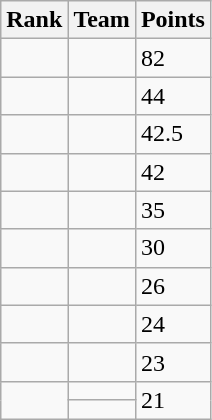<table class=wikitable>
<tr>
<th>Rank</th>
<th>Team</th>
<th>Points</th>
</tr>
<tr>
<td></td>
<td></td>
<td>82</td>
</tr>
<tr>
<td></td>
<td></td>
<td>44</td>
</tr>
<tr>
<td></td>
<td></td>
<td>42.5</td>
</tr>
<tr>
<td></td>
<td></td>
<td>42</td>
</tr>
<tr>
<td></td>
<td></td>
<td>35</td>
</tr>
<tr>
<td></td>
<td></td>
<td>30</td>
</tr>
<tr>
<td></td>
<td></td>
<td>26</td>
</tr>
<tr>
<td></td>
<td></td>
<td>24</td>
</tr>
<tr>
<td></td>
<td></td>
<td>23</td>
</tr>
<tr>
<td rowspan=2></td>
<td></td>
<td rowspan=2>21</td>
</tr>
<tr>
<td></td>
</tr>
</table>
